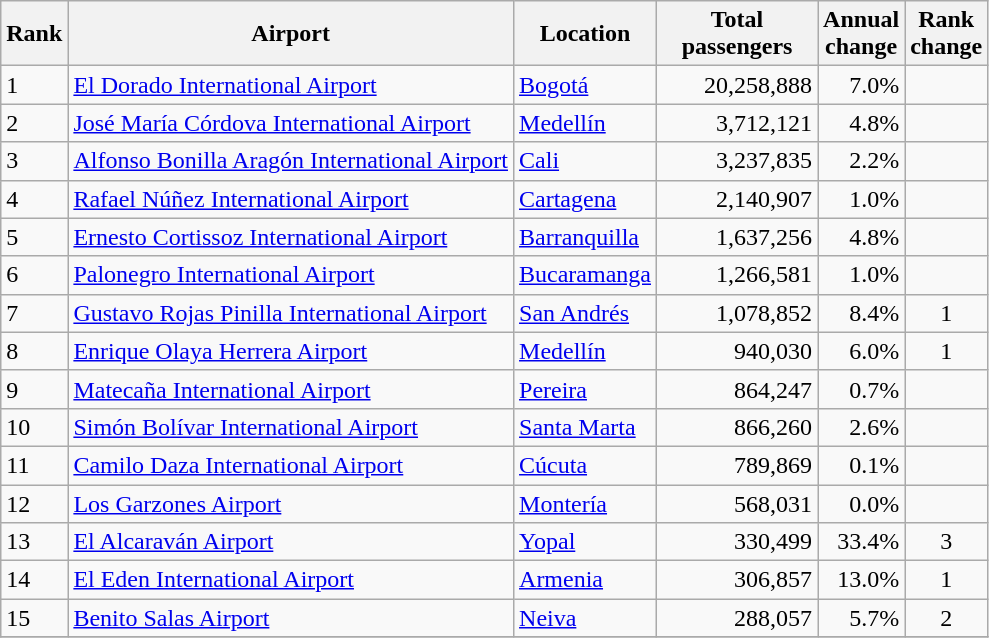<table class="wikitable">
<tr>
<th>Rank</th>
<th>Airport</th>
<th>Location</th>
<th style="width:100px">Total<br>passengers</th>
<th>Annual<br>change</th>
<th>Rank<br>change</th>
</tr>
<tr>
<td>1</td>
<td><a href='#'>El Dorado International Airport</a></td>
<td><a href='#'>Bogotá</a></td>
<td align="right">20,258,888</td>
<td align="right">7.0%</td>
<td align="center"></td>
</tr>
<tr>
<td>2</td>
<td><a href='#'>José María Córdova International Airport</a></td>
<td><a href='#'>Medellín</a></td>
<td align="right">3,712,121</td>
<td align="right">4.8%</td>
<td align="center"></td>
</tr>
<tr>
<td>3</td>
<td><a href='#'>Alfonso Bonilla Aragón International Airport</a></td>
<td><a href='#'>Cali</a></td>
<td align="right">3,237,835</td>
<td align="right">2.2%</td>
<td align="center"></td>
</tr>
<tr>
<td>4</td>
<td><a href='#'>Rafael Núñez International Airport</a></td>
<td><a href='#'>Cartagena</a></td>
<td align="right">2,140,907</td>
<td align="right">1.0%</td>
<td align="center"></td>
</tr>
<tr>
<td>5</td>
<td><a href='#'>Ernesto Cortissoz International Airport</a></td>
<td><a href='#'>Barranquilla</a></td>
<td align="right">1,637,256</td>
<td align="right">4.8%</td>
<td align="center"></td>
</tr>
<tr>
<td>6</td>
<td><a href='#'>Palonegro International Airport</a></td>
<td><a href='#'>Bucaramanga</a></td>
<td align="right">1,266,581</td>
<td align="right">1.0%</td>
<td align="center"></td>
</tr>
<tr>
<td>7</td>
<td><a href='#'>Gustavo Rojas Pinilla International Airport</a></td>
<td><a href='#'>San Andrés</a></td>
<td align="right">1,078,852</td>
<td align="right">8.4%</td>
<td align="center">1</td>
</tr>
<tr>
<td>8</td>
<td><a href='#'>Enrique Olaya Herrera Airport</a></td>
<td><a href='#'>Medellín</a></td>
<td align="right">940,030</td>
<td align="right">6.0%</td>
<td align="center">1</td>
</tr>
<tr>
<td>9</td>
<td><a href='#'>Matecaña International Airport</a></td>
<td><a href='#'>Pereira</a></td>
<td align="right">864,247</td>
<td align="right">0.7%</td>
<td align="center"></td>
</tr>
<tr>
<td>10</td>
<td><a href='#'>Simón Bolívar International Airport</a></td>
<td><a href='#'>Santa Marta</a></td>
<td align="right">866,260</td>
<td align="right">2.6%</td>
<td align="center"></td>
</tr>
<tr>
<td>11</td>
<td><a href='#'>Camilo Daza International Airport</a></td>
<td><a href='#'>Cúcuta</a></td>
<td align="right">789,869</td>
<td align="right">0.1%</td>
<td align="center"></td>
</tr>
<tr>
<td>12</td>
<td><a href='#'>Los Garzones Airport</a></td>
<td><a href='#'>Montería</a></td>
<td align="right">568,031</td>
<td align="right">0.0%</td>
<td align="center"></td>
</tr>
<tr>
<td>13</td>
<td><a href='#'>El Alcaraván Airport</a></td>
<td><a href='#'>Yopal</a></td>
<td align="right">330,499</td>
<td align="right">33.4%</td>
<td align="center">3</td>
</tr>
<tr>
<td>14</td>
<td><a href='#'>El Eden International Airport</a></td>
<td><a href='#'>Armenia</a></td>
<td align="right">306,857</td>
<td align="right">13.0%</td>
<td align="center">1</td>
</tr>
<tr>
<td>15</td>
<td><a href='#'>Benito Salas Airport</a></td>
<td><a href='#'>Neiva</a></td>
<td align="right">288,057</td>
<td align="right">5.7%</td>
<td align="center">2</td>
</tr>
<tr>
</tr>
</table>
